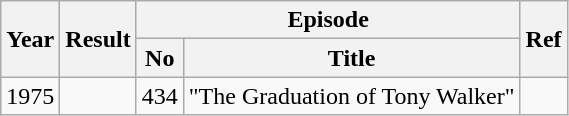<table class="wikitable">
<tr>
<th rowspan="2">Year</th>
<th rowspan="2">Result</th>
<th colspan="2">Episode</th>
<th rowspan="2">Ref</th>
</tr>
<tr>
<th>No</th>
<th>Title</th>
</tr>
<tr>
<td>1975</td>
<td></td>
<td>434</td>
<td>"The Graduation of Tony Walker"</td>
<td></td>
</tr>
</table>
